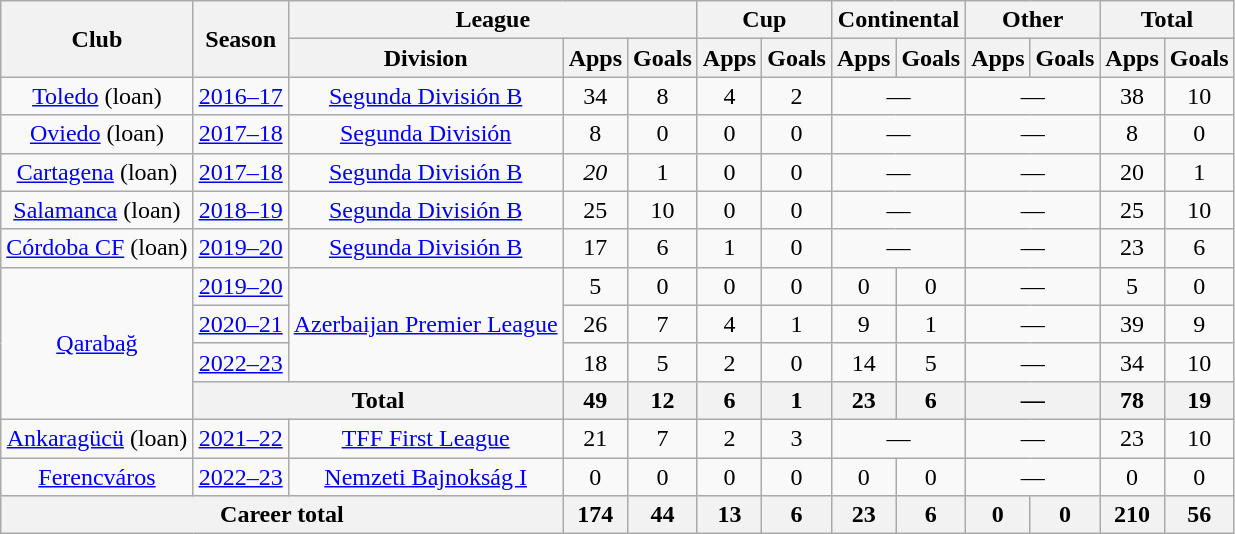<table class="wikitable" style="text-align:center">
<tr>
<th rowspan="2">Club</th>
<th rowspan="2">Season</th>
<th colspan="3">League</th>
<th colspan="2">Cup</th>
<th colspan="2">Continental</th>
<th colspan="2">Other</th>
<th colspan="2">Total</th>
</tr>
<tr>
<th>Division</th>
<th>Apps</th>
<th>Goals</th>
<th>Apps</th>
<th>Goals</th>
<th>Apps</th>
<th>Goals</th>
<th>Apps</th>
<th>Goals</th>
<th>Apps</th>
<th>Goals</th>
</tr>
<tr>
<td><a href='#'>Toledo</a> (loan)</td>
<td><a href='#'>2016–17</a></td>
<td><a href='#'>Segunda División B</a></td>
<td>34</td>
<td>8</td>
<td>4</td>
<td>2</td>
<td colspan="2">—</td>
<td colspan="2">—</td>
<td>38</td>
<td>10</td>
</tr>
<tr>
<td><a href='#'>Oviedo</a> (loan)</td>
<td><a href='#'>2017–18</a></td>
<td><a href='#'>Segunda División</a></td>
<td>8</td>
<td>0</td>
<td>0</td>
<td>0</td>
<td colspan="2">—</td>
<td colspan="2">—</td>
<td>8</td>
<td>0</td>
</tr>
<tr>
<td><a href='#'>Cartagena</a> (loan)</td>
<td><a href='#'>2017–18</a></td>
<td><a href='#'>Segunda División B</a></td>
<td><em>20</em></td>
<td>1</td>
<td>0</td>
<td>0</td>
<td colspan="2">—</td>
<td colspan="2">—</td>
<td>20</td>
<td>1</td>
</tr>
<tr>
<td><a href='#'>Salamanca</a> (loan)</td>
<td><a href='#'>2018–19</a></td>
<td><a href='#'>Segunda División B</a></td>
<td>25</td>
<td>10</td>
<td>0</td>
<td>0</td>
<td colspan="2">—</td>
<td colspan="2">—</td>
<td>25</td>
<td>10</td>
</tr>
<tr>
<td><a href='#'>Córdoba CF</a> (loan)</td>
<td><a href='#'>2019–20</a></td>
<td><a href='#'>Segunda División B</a></td>
<td>17</td>
<td>6</td>
<td>1</td>
<td>0</td>
<td colspan="2">—</td>
<td colspan="2">—</td>
<td>23</td>
<td>6</td>
</tr>
<tr>
<td rowspan="4"><a href='#'>Qarabağ</a></td>
<td><a href='#'>2019–20</a></td>
<td rowspan="3"><a href='#'>Azerbaijan Premier League</a></td>
<td>5</td>
<td>0</td>
<td>0</td>
<td>0</td>
<td>0</td>
<td>0</td>
<td colspan="2">—</td>
<td>5</td>
<td>0</td>
</tr>
<tr>
<td><a href='#'>2020–21</a></td>
<td>26</td>
<td>7</td>
<td>4</td>
<td>1</td>
<td>9</td>
<td>1</td>
<td colspan="2">—</td>
<td>39</td>
<td>9</td>
</tr>
<tr>
<td><a href='#'>2022–23</a></td>
<td>18</td>
<td>5</td>
<td>2</td>
<td>0</td>
<td>14</td>
<td>5</td>
<td colspan="2">—</td>
<td>34</td>
<td>10</td>
</tr>
<tr>
<th colspan="2">Total</th>
<th>49</th>
<th>12</th>
<th>6</th>
<th>1</th>
<th>23</th>
<th>6</th>
<th colspan="2">—</th>
<th>78</th>
<th>19</th>
</tr>
<tr>
<td><a href='#'>Ankaragücü</a> (loan)</td>
<td><a href='#'>2021–22</a></td>
<td><a href='#'>TFF First League</a></td>
<td>21</td>
<td>7</td>
<td>2</td>
<td>3</td>
<td colspan="2">—</td>
<td colspan="2">—</td>
<td>23</td>
<td>10</td>
</tr>
<tr>
<td><a href='#'>Ferencváros</a></td>
<td><a href='#'>2022–23</a></td>
<td><a href='#'>Nemzeti Bajnokság I</a></td>
<td>0</td>
<td>0</td>
<td>0</td>
<td>0</td>
<td>0</td>
<td>0</td>
<td colspan="2">—</td>
<td>0</td>
<td>0</td>
</tr>
<tr>
<th colspan="3">Career total</th>
<th>174</th>
<th>44</th>
<th>13</th>
<th>6</th>
<th>23</th>
<th>6</th>
<th>0</th>
<th>0</th>
<th>210</th>
<th>56</th>
</tr>
</table>
